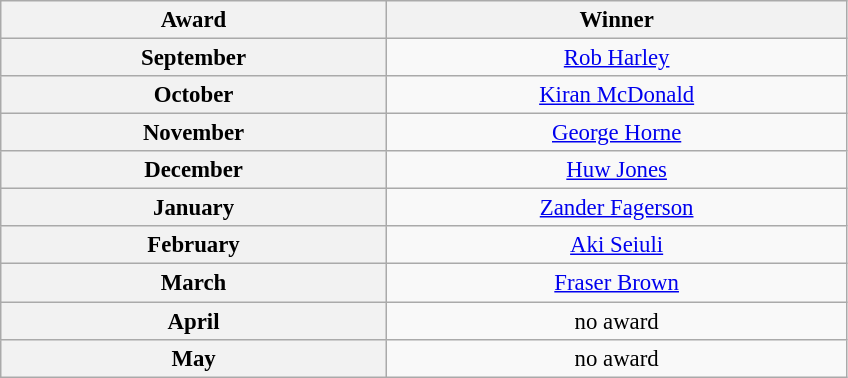<table class="wikitable" style="font-size:95%; text-align:center;">
<tr>
<th style="width:250px;">Award</th>
<th style="width:300px;">Winner</th>
</tr>
<tr>
<th>September</th>
<td> <a href='#'>Rob Harley</a></td>
</tr>
<tr>
<th>October</th>
<td> <a href='#'>Kiran McDonald</a></td>
</tr>
<tr>
<th>November</th>
<td> <a href='#'>George Horne</a></td>
</tr>
<tr>
<th>December</th>
<td> <a href='#'>Huw Jones</a></td>
</tr>
<tr>
<th>January</th>
<td> <a href='#'>Zander Fagerson</a></td>
</tr>
<tr>
<th>February</th>
<td> <a href='#'>Aki Seiuli</a></td>
</tr>
<tr>
<th>March</th>
<td> <a href='#'>Fraser Brown</a></td>
</tr>
<tr>
<th>April</th>
<td>no award</td>
</tr>
<tr>
<th>May</th>
<td>no award</td>
</tr>
</table>
